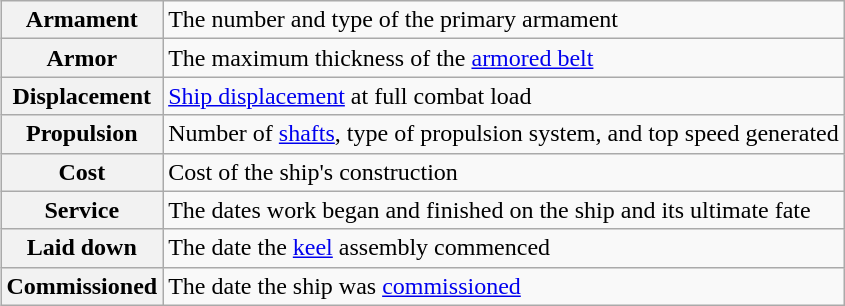<table class="wikitable plainrowheaders" style="float: right; margin: 0 0 0 1em">
<tr>
<th scope="row">Armament</th>
<td>The number and type of the primary armament</td>
</tr>
<tr>
<th scope="row">Armor</th>
<td>The maximum thickness of the <a href='#'>armored belt</a></td>
</tr>
<tr>
<th scope="row">Displacement</th>
<td><a href='#'>Ship displacement</a> at full combat load</td>
</tr>
<tr>
<th scope="row">Propulsion</th>
<td>Number of <a href='#'>shafts</a>, type of propulsion system, and top speed generated</td>
</tr>
<tr>
<th scope="row">Cost</th>
<td>Cost of the ship's construction</td>
</tr>
<tr>
<th scope="row">Service</th>
<td>The dates work began and finished on the ship and its ultimate fate</td>
</tr>
<tr>
<th scope="row">Laid down</th>
<td>The date the <a href='#'>keel</a> assembly commenced</td>
</tr>
<tr>
<th scope="row">Commissioned</th>
<td>The date the ship was <a href='#'>commissioned</a></td>
</tr>
</table>
